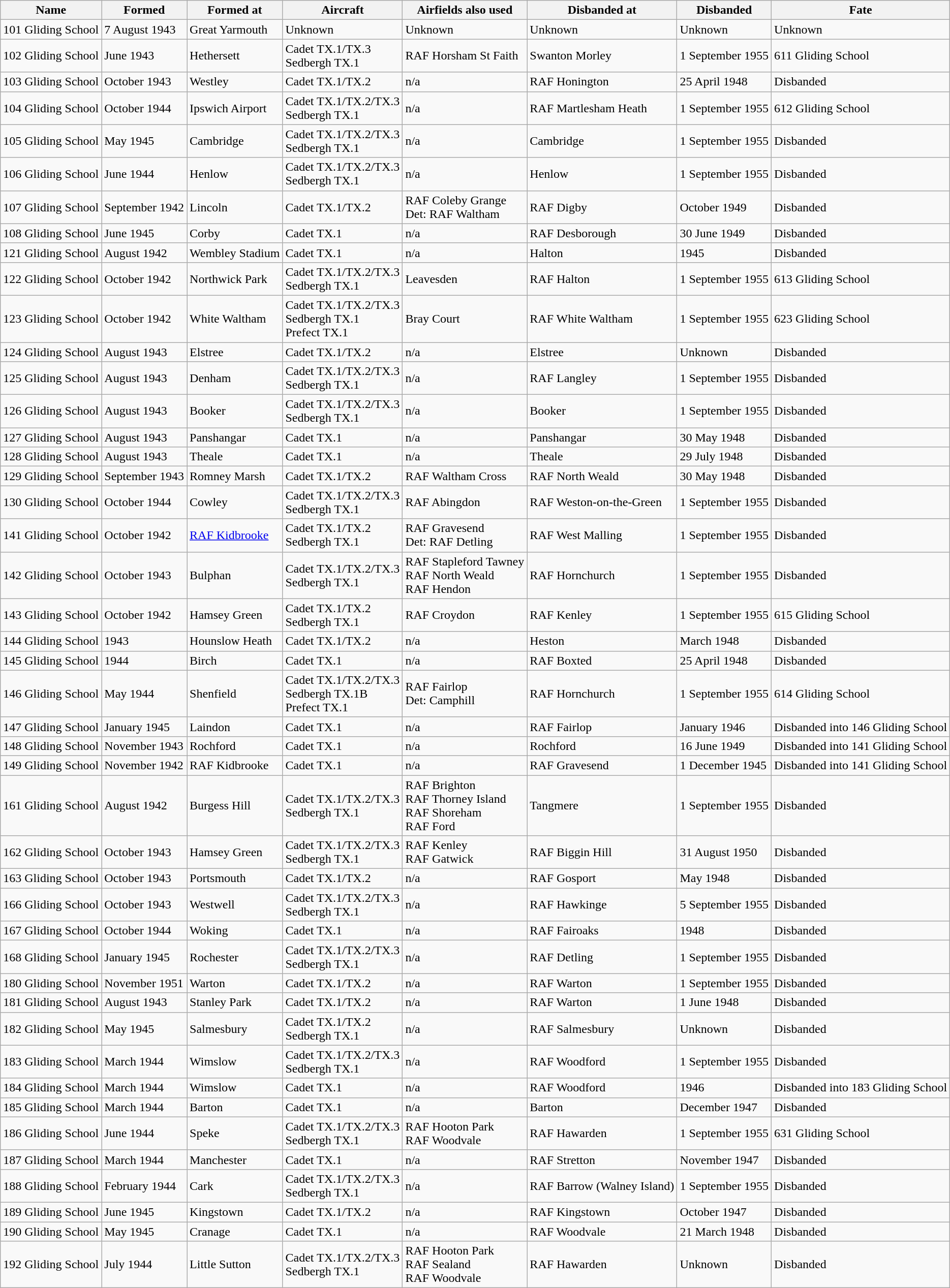<table class="wikitable">
<tr>
<th>Name</th>
<th>Formed</th>
<th>Formed at</th>
<th>Aircraft</th>
<th>Airfields also used</th>
<th>Disbanded at</th>
<th>Disbanded</th>
<th>Fate</th>
</tr>
<tr>
<td>101 Gliding School</td>
<td>7 August 1943</td>
<td>Great Yarmouth</td>
<td>Unknown</td>
<td>Unknown</td>
<td>Unknown</td>
<td>Unknown</td>
<td>Unknown</td>
</tr>
<tr>
<td>102 Gliding School</td>
<td>June 1943</td>
<td>Hethersett</td>
<td>Cadet TX.1/TX.3<br>Sedbergh TX.1</td>
<td>RAF Horsham St Faith</td>
<td>Swanton Morley</td>
<td>1 September 1955</td>
<td>611 Gliding School</td>
</tr>
<tr>
<td>103 Gliding School</td>
<td>October 1943</td>
<td>Westley</td>
<td>Cadet TX.1/TX.2</td>
<td>n/a</td>
<td>RAF Honington</td>
<td>25 April 1948</td>
<td>Disbanded</td>
</tr>
<tr>
<td>104 Gliding School</td>
<td>October 1944</td>
<td>Ipswich Airport</td>
<td>Cadet TX.1/TX.2/TX.3<br>Sedbergh TX.1</td>
<td>n/a</td>
<td>RAF Martlesham Heath</td>
<td>1 September 1955</td>
<td>612 Gliding School</td>
</tr>
<tr>
<td>105 Gliding School</td>
<td>May 1945</td>
<td>Cambridge</td>
<td>Cadet TX.1/TX.2/TX.3<br>Sedbergh TX.1</td>
<td>n/a</td>
<td>Cambridge</td>
<td>1 September 1955</td>
<td>Disbanded</td>
</tr>
<tr>
<td>106 Gliding School</td>
<td>June 1944</td>
<td>Henlow</td>
<td>Cadet TX.1/TX.2/TX.3<br>Sedbergh TX.1</td>
<td>n/a</td>
<td>Henlow</td>
<td>1 September 1955</td>
<td>Disbanded</td>
</tr>
<tr>
<td>107 Gliding School</td>
<td>September 1942</td>
<td>Lincoln</td>
<td>Cadet TX.1/TX.2</td>
<td>RAF Coleby Grange<br>Det: RAF Waltham</td>
<td>RAF Digby</td>
<td>October 1949</td>
<td>Disbanded</td>
</tr>
<tr>
<td>108 Gliding School</td>
<td>June 1945</td>
<td>Corby</td>
<td>Cadet TX.1</td>
<td>n/a</td>
<td>RAF Desborough</td>
<td>30 June 1949</td>
<td>Disbanded</td>
</tr>
<tr>
<td>121 Gliding School</td>
<td>August 1942</td>
<td>Wembley Stadium</td>
<td>Cadet TX.1</td>
<td>n/a</td>
<td>Halton</td>
<td>1945</td>
<td>Disbanded</td>
</tr>
<tr>
<td>122 Gliding School</td>
<td>October 1942</td>
<td>Northwick Park</td>
<td>Cadet TX.1/TX.2/TX.3<br>Sedbergh TX.1</td>
<td>Leavesden</td>
<td>RAF Halton</td>
<td>1 September 1955</td>
<td>613 Gliding School</td>
</tr>
<tr>
<td>123 Gliding School</td>
<td>October 1942</td>
<td>White Waltham</td>
<td>Cadet TX.1/TX.2/TX.3<br>Sedbergh TX.1<br>Prefect TX.1</td>
<td>Bray Court</td>
<td>RAF White Waltham</td>
<td>1 September 1955</td>
<td>623 Gliding School</td>
</tr>
<tr>
<td>124 Gliding School</td>
<td>August 1943</td>
<td>Elstree</td>
<td>Cadet TX.1/TX.2</td>
<td>n/a</td>
<td>Elstree</td>
<td>Unknown</td>
<td>Disbanded</td>
</tr>
<tr>
<td>125 Gliding School</td>
<td>August 1943</td>
<td>Denham</td>
<td>Cadet TX.1/TX.2/TX.3<br>Sedbergh TX.1</td>
<td>n/a</td>
<td>RAF Langley</td>
<td>1 September 1955</td>
<td>Disbanded</td>
</tr>
<tr>
<td>126 Gliding School</td>
<td>August 1943</td>
<td>Booker</td>
<td>Cadet TX.1/TX.2/TX.3<br>Sedbergh TX.1</td>
<td>n/a</td>
<td>Booker</td>
<td>1 September 1955</td>
<td>Disbanded</td>
</tr>
<tr>
<td>127 Gliding School</td>
<td>August 1943</td>
<td>Panshangar</td>
<td>Cadet TX.1</td>
<td>n/a</td>
<td>Panshangar</td>
<td>30 May 1948</td>
<td>Disbanded</td>
</tr>
<tr>
<td>128 Gliding School</td>
<td>August 1943</td>
<td>Theale</td>
<td>Cadet TX.1</td>
<td>n/a</td>
<td>Theale</td>
<td>29 July 1948</td>
<td>Disbanded</td>
</tr>
<tr>
<td>129 Gliding School</td>
<td>September 1943</td>
<td>Romney Marsh</td>
<td>Cadet TX.1/TX.2</td>
<td>RAF Waltham Cross</td>
<td>RAF North Weald</td>
<td>30 May 1948</td>
<td>Disbanded</td>
</tr>
<tr>
<td>130 Gliding School</td>
<td>October 1944</td>
<td>Cowley</td>
<td>Cadet TX.1/TX.2/TX.3<br>Sedbergh TX.1</td>
<td>RAF Abingdon</td>
<td>RAF Weston-on-the-Green</td>
<td>1 September 1955</td>
<td>Disbanded</td>
</tr>
<tr>
<td>141 Gliding School</td>
<td>October 1942</td>
<td><a href='#'>RAF Kidbrooke</a></td>
<td>Cadet TX.1/TX.2<br>Sedbergh TX.1</td>
<td>RAF Gravesend<br>Det: RAF Detling</td>
<td>RAF West Malling</td>
<td>1 September 1955</td>
<td>Disbanded</td>
</tr>
<tr>
<td>142 Gliding School</td>
<td>October 1943</td>
<td>Bulphan</td>
<td>Cadet TX.1/TX.2/TX.3<br>Sedbergh TX.1</td>
<td>RAF Stapleford Tawney<br>RAF North Weald<br>RAF Hendon</td>
<td>RAF Hornchurch</td>
<td>1 September 1955</td>
<td>Disbanded</td>
</tr>
<tr>
<td>143 Gliding School</td>
<td>October 1942</td>
<td>Hamsey Green</td>
<td>Cadet TX.1/TX.2<br>Sedbergh TX.1</td>
<td>RAF Croydon</td>
<td>RAF Kenley</td>
<td>1 September 1955</td>
<td>615 Gliding School</td>
</tr>
<tr>
<td>144 Gliding School</td>
<td>1943</td>
<td>Hounslow Heath</td>
<td>Cadet TX.1/TX.2</td>
<td>n/a</td>
<td>Heston</td>
<td>March 1948</td>
<td>Disbanded</td>
</tr>
<tr>
<td>145 Gliding School</td>
<td>1944</td>
<td>Birch</td>
<td>Cadet TX.1</td>
<td>n/a</td>
<td>RAF Boxted</td>
<td>25 April 1948</td>
<td>Disbanded</td>
</tr>
<tr>
<td>146 Gliding School</td>
<td>May 1944</td>
<td>Shenfield</td>
<td>Cadet TX.1/TX.2/TX.3<br>Sedbergh TX.1B<br>Prefect TX.1</td>
<td>RAF Fairlop<br>Det: Camphill</td>
<td>RAF Hornchurch</td>
<td>1 September 1955</td>
<td>614 Gliding School</td>
</tr>
<tr>
<td>147 Gliding School</td>
<td>January 1945</td>
<td>Laindon</td>
<td>Cadet TX.1</td>
<td>n/a</td>
<td>RAF Fairlop</td>
<td>January 1946</td>
<td>Disbanded into 146 Gliding School</td>
</tr>
<tr>
<td>148 Gliding School</td>
<td>November 1943</td>
<td>Rochford</td>
<td>Cadet TX.1</td>
<td>n/a</td>
<td>Rochford</td>
<td>16 June 1949</td>
<td>Disbanded into 141 Gliding School</td>
</tr>
<tr>
<td>149 Gliding School</td>
<td>November 1942</td>
<td>RAF Kidbrooke</td>
<td>Cadet TX.1</td>
<td>n/a</td>
<td>RAF Gravesend</td>
<td>1 December 1945</td>
<td>Disbanded into 141 Gliding School</td>
</tr>
<tr>
<td>161 Gliding School</td>
<td>August 1942</td>
<td>Burgess Hill</td>
<td>Cadet TX.1/TX.2/TX.3<br>Sedbergh TX.1</td>
<td>RAF Brighton<br>RAF Thorney Island<br>RAF Shoreham<br>RAF Ford</td>
<td>Tangmere</td>
<td>1 September 1955</td>
<td>Disbanded</td>
</tr>
<tr>
<td>162 Gliding School</td>
<td>October 1943</td>
<td>Hamsey Green</td>
<td>Cadet TX.1/TX.2/TX.3<br>Sedbergh TX.1</td>
<td>RAF Kenley<br>RAF Gatwick</td>
<td>RAF Biggin Hill</td>
<td>31 August 1950</td>
<td>Disbanded</td>
</tr>
<tr>
<td>163 Gliding School</td>
<td>October 1943</td>
<td>Portsmouth</td>
<td>Cadet TX.1/TX.2</td>
<td>n/a</td>
<td>RAF Gosport</td>
<td>May 1948</td>
<td>Disbanded</td>
</tr>
<tr>
<td>166 Gliding School</td>
<td>October 1943</td>
<td>Westwell</td>
<td>Cadet TX.1/TX.2/TX.3<br>Sedbergh TX.1</td>
<td>n/a</td>
<td>RAF Hawkinge</td>
<td>5 September 1955</td>
<td>Disbanded</td>
</tr>
<tr>
<td>167 Gliding School</td>
<td>October 1944</td>
<td>Woking</td>
<td>Cadet TX.1</td>
<td>n/a</td>
<td>RAF Fairoaks</td>
<td>1948</td>
<td>Disbanded</td>
</tr>
<tr>
<td>168 Gliding School</td>
<td>January 1945</td>
<td>Rochester</td>
<td>Cadet TX.1/TX.2/TX.3<br>Sedbergh TX.1</td>
<td>n/a</td>
<td>RAF Detling</td>
<td>1 September 1955</td>
<td>Disbanded</td>
</tr>
<tr>
<td>180 Gliding School</td>
<td>November 1951</td>
<td>Warton</td>
<td>Cadet TX.1/TX.2</td>
<td>n/a</td>
<td>RAF Warton</td>
<td>1 September 1955</td>
<td>Disbanded</td>
</tr>
<tr>
<td>181 Gliding School</td>
<td>August 1943</td>
<td>Stanley Park</td>
<td>Cadet TX.1/TX.2</td>
<td>n/a</td>
<td>RAF Warton</td>
<td>1 June 1948</td>
<td>Disbanded</td>
</tr>
<tr>
<td>182 Gliding School</td>
<td>May 1945</td>
<td>Salmesbury</td>
<td>Cadet TX.1/TX.2<br>Sedbergh TX.1</td>
<td>n/a</td>
<td>RAF Salmesbury</td>
<td>Unknown</td>
<td>Disbanded</td>
</tr>
<tr>
<td>183 Gliding School</td>
<td>March 1944</td>
<td>Wimslow</td>
<td>Cadet TX.1/TX.2/TX.3<br>Sedbergh TX.1</td>
<td>n/a</td>
<td>RAF Woodford</td>
<td>1 September 1955</td>
<td>Disbanded</td>
</tr>
<tr>
<td>184 Gliding School</td>
<td>March 1944</td>
<td>Wimslow</td>
<td>Cadet TX.1</td>
<td>n/a</td>
<td>RAF Woodford</td>
<td>1946</td>
<td>Disbanded into 183 Gliding School</td>
</tr>
<tr>
<td>185 Gliding School</td>
<td>March 1944</td>
<td>Barton</td>
<td>Cadet TX.1</td>
<td>n/a</td>
<td>Barton</td>
<td>December 1947</td>
<td>Disbanded</td>
</tr>
<tr>
<td>186 Gliding School</td>
<td>June 1944</td>
<td>Speke</td>
<td>Cadet TX.1/TX.2/TX.3<br>Sedbergh TX.1</td>
<td>RAF Hooton Park<br>RAF Woodvale</td>
<td>RAF Hawarden</td>
<td>1 September 1955</td>
<td>631 Gliding School</td>
</tr>
<tr>
<td>187 Gliding School</td>
<td>March 1944</td>
<td>Manchester</td>
<td>Cadet TX.1</td>
<td>n/a</td>
<td>RAF Stretton</td>
<td>November 1947</td>
<td>Disbanded</td>
</tr>
<tr>
<td>188 Gliding School</td>
<td>February 1944</td>
<td>Cark</td>
<td>Cadet TX.1/TX.2/TX.3<br>Sedbergh TX.1</td>
<td>n/a</td>
<td>RAF Barrow (Walney Island)</td>
<td>1 September 1955</td>
<td>Disbanded</td>
</tr>
<tr>
<td>189 Gliding School</td>
<td>June 1945</td>
<td>Kingstown</td>
<td>Cadet TX.1/TX.2</td>
<td>n/a</td>
<td>RAF Kingstown</td>
<td>October 1947</td>
<td>Disbanded</td>
</tr>
<tr>
<td>190 Gliding School</td>
<td>May 1945</td>
<td>Cranage</td>
<td>Cadet TX.1</td>
<td>n/a</td>
<td>RAF Woodvale</td>
<td>21 March 1948</td>
<td>Disbanded</td>
</tr>
<tr>
<td>192 Gliding School</td>
<td>July 1944</td>
<td>Little Sutton</td>
<td>Cadet TX.1/TX.2/TX.3<br>Sedbergh TX.1</td>
<td>RAF Hooton Park<br>RAF Sealand<br>RAF Woodvale</td>
<td>RAF Hawarden</td>
<td>Unknown</td>
<td>Disbanded</td>
</tr>
</table>
